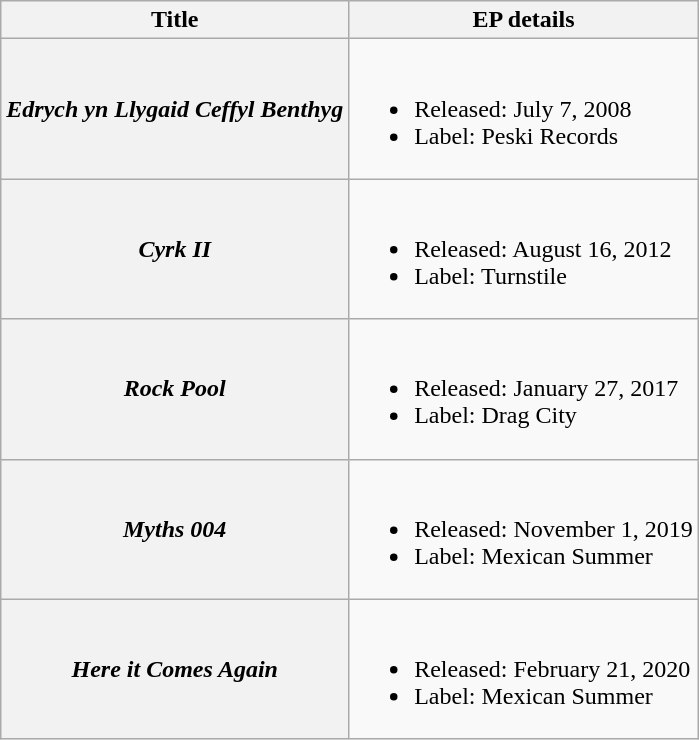<table class="wikitable plainrowheaders" style="text-align:center;">
<tr>
<th scope="col" style="width:200;">Title</th>
<th scope="col" style="width:260;">EP details</th>
</tr>
<tr>
<th scope="row"><em>Edrych yn Llygaid Ceffyl Benthyg</em></th>
<td style="text-align:left;"><br><ul><li>Released: July 7, 2008</li><li>Label: Peski Records</li></ul></td>
</tr>
<tr>
<th scope="row"><em>Cyrk II</em></th>
<td style="text-align:left;"><br><ul><li>Released: August 16, 2012</li><li>Label: Turnstile</li></ul></td>
</tr>
<tr>
<th scope="row"><em>Rock Pool</em></th>
<td style="text-align:left;"><br><ul><li>Released: January 27, 2017</li><li>Label: Drag City</li></ul></td>
</tr>
<tr>
<th scope="row"><em>Myths 004</em><br></th>
<td style="text-align:left;"><br><ul><li>Released: November 1, 2019</li><li>Label: Mexican Summer</li></ul></td>
</tr>
<tr>
<th scope="row"><em>Here it Comes Again</em><br></th>
<td style="text-align:left;"><br><ul><li>Released: February 21, 2020</li><li>Label: Mexican Summer</li></ul></td>
</tr>
</table>
